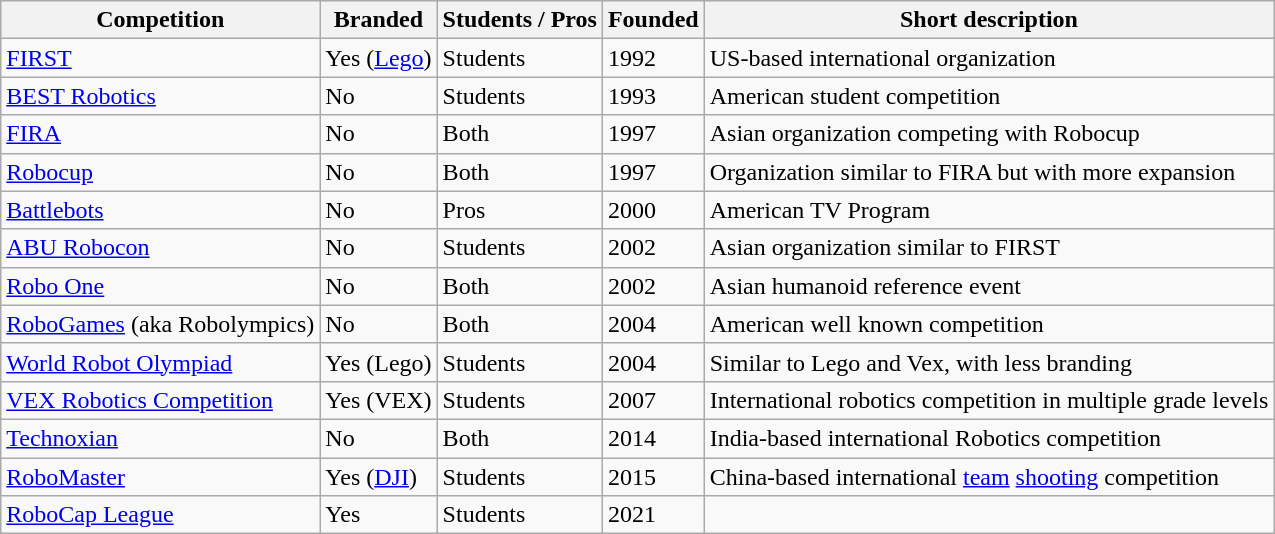<table class="wikitable sortable">
<tr>
<th>Competition</th>
<th>Branded</th>
<th>Students / Pros</th>
<th>Founded</th>
<th>Short description</th>
</tr>
<tr>
<td><a href='#'>FIRST</a></td>
<td>Yes (<a href='#'>Lego</a>)</td>
<td>Students</td>
<td>1992</td>
<td>US-based international organization</td>
</tr>
<tr>
<td><a href='#'>BEST Robotics</a></td>
<td>No</td>
<td>Students</td>
<td>1993</td>
<td>American student competition</td>
</tr>
<tr>
<td><a href='#'>FIRA</a></td>
<td>No</td>
<td>Both</td>
<td>1997</td>
<td>Asian organization competing with Robocup</td>
</tr>
<tr>
<td><a href='#'>Robocup</a></td>
<td>No</td>
<td>Both</td>
<td>1997</td>
<td>Organization similar to FIRA but with more expansion</td>
</tr>
<tr>
<td><a href='#'>Battlebots</a></td>
<td>No</td>
<td>Pros</td>
<td>2000</td>
<td>American TV Program</td>
</tr>
<tr>
<td><a href='#'>ABU Robocon</a></td>
<td>No</td>
<td>Students</td>
<td>2002</td>
<td>Asian organization similar to FIRST</td>
</tr>
<tr>
<td><a href='#'>Robo One</a></td>
<td>No</td>
<td>Both</td>
<td>2002</td>
<td>Asian humanoid reference event</td>
</tr>
<tr>
<td><a href='#'>RoboGames</a> (aka Robolympics)</td>
<td>No</td>
<td>Both</td>
<td>2004</td>
<td>American well known competition</td>
</tr>
<tr>
<td><a href='#'>World Robot Olympiad</a></td>
<td>Yes (Lego)</td>
<td>Students</td>
<td>2004</td>
<td>Similar to Lego and Vex, with less branding</td>
</tr>
<tr>
<td><a href='#'>VEX Robotics Competition</a></td>
<td>Yes (VEX)</td>
<td>Students</td>
<td>2007</td>
<td>International robotics competition in multiple grade levels</td>
</tr>
<tr>
<td><a href='#'>Technoxian</a></td>
<td>No</td>
<td>Both</td>
<td>2014</td>
<td>India-based international Robotics competition</td>
</tr>
<tr>
<td><a href='#'>RoboMaster</a></td>
<td>Yes (<a href='#'>DJI</a>)</td>
<td>Students</td>
<td>2015</td>
<td>China-based international <a href='#'>team</a> <a href='#'>shooting</a> competition</td>
</tr>
<tr>
<td><a href='#'>RoboCap League</a></td>
<td>Yes</td>
<td>Students</td>
<td>2021</td>
<td></td>
</tr>
</table>
